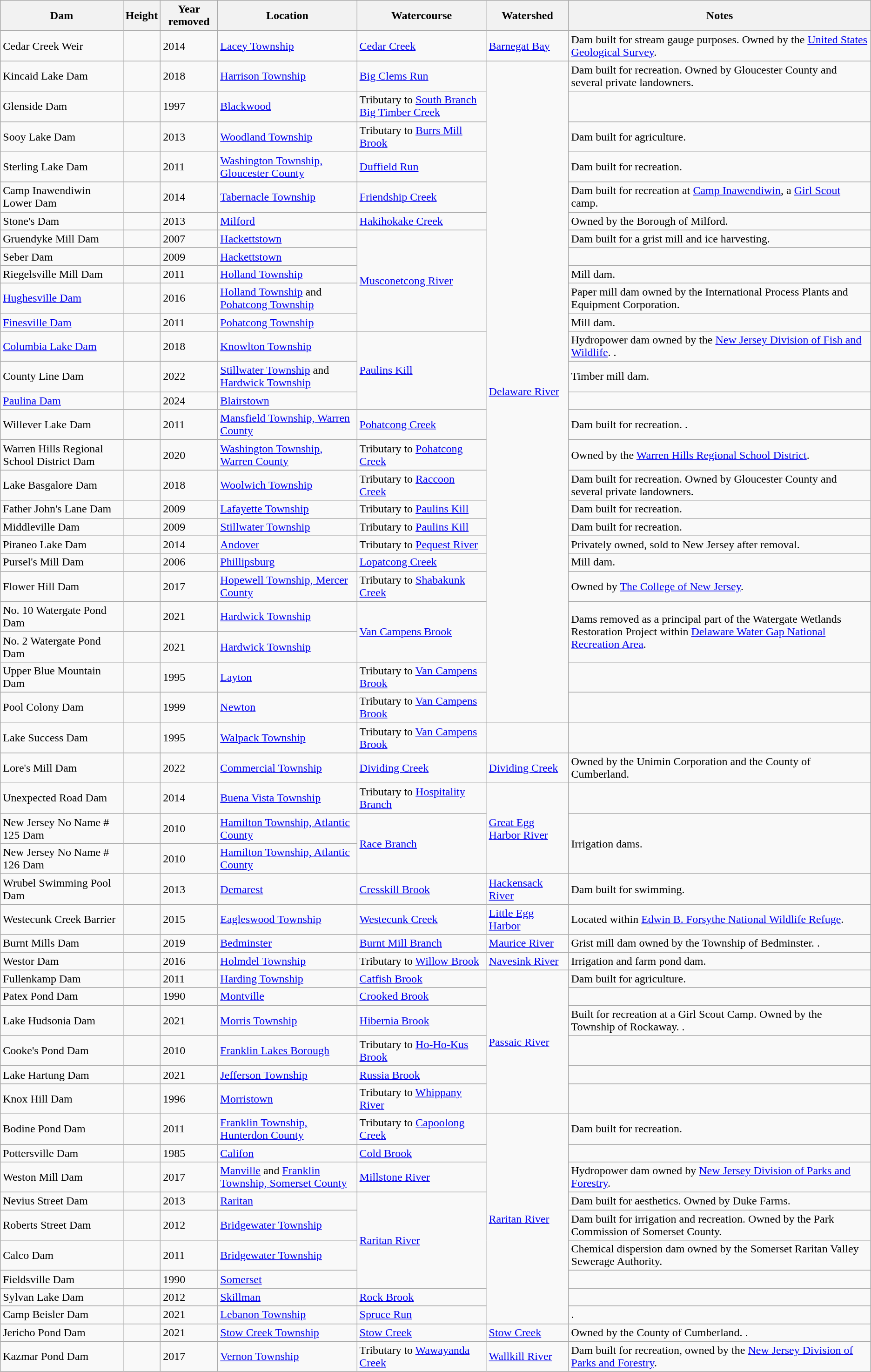<table class="wikitable sortable">
<tr>
<th>Dam</th>
<th>Height</th>
<th>Year removed</th>
<th>Location</th>
<th>Watercourse</th>
<th>Watershed</th>
<th>Notes</th>
</tr>
<tr>
<td>Cedar Creek Weir</td>
<td></td>
<td>2014</td>
<td><a href='#'>Lacey Township</a><br></td>
<td><a href='#'>Cedar Creek</a></td>
<td><a href='#'>Barnegat Bay</a></td>
<td>Dam built for stream gauge purposes. Owned by the <a href='#'>United States Geological Survey</a>.</td>
</tr>
<tr>
<td>Kincaid Lake Dam</td>
<td></td>
<td>2018</td>
<td><a href='#'>Harrison Township</a><br></td>
<td><a href='#'>Big Clems Run</a></td>
<td rowspan=26><a href='#'>Delaware River</a></td>
<td>Dam built for recreation. Owned by Gloucester County and several private landowners.</td>
</tr>
<tr>
<td>Glenside Dam</td>
<td></td>
<td>1997</td>
<td><a href='#'>Blackwood</a><br></td>
<td>Tributary to <a href='#'>South Branch Big Timber Creek</a></td>
<td></td>
</tr>
<tr>
<td>Sooy Lake Dam</td>
<td></td>
<td>2013</td>
<td><a href='#'>Woodland Township</a><br></td>
<td>Tributary to <a href='#'>Burrs Mill Brook</a></td>
<td>Dam built for agriculture.</td>
</tr>
<tr>
<td>Sterling Lake Dam</td>
<td></td>
<td>2011</td>
<td><a href='#'>Washington Township, Gloucester County</a><br></td>
<td><a href='#'>Duffield Run</a></td>
<td>Dam built for recreation.</td>
</tr>
<tr>
<td>Camp Inawendiwin Lower Dam</td>
<td></td>
<td>2014</td>
<td><a href='#'>Tabernacle Township</a><br></td>
<td><a href='#'>Friendship Creek</a></td>
<td>Dam built for recreation at <a href='#'>Camp Inawendiwin</a>, a <a href='#'>Girl Scout</a> camp.</td>
</tr>
<tr>
<td>Stone's Dam</td>
<td></td>
<td>2013</td>
<td><a href='#'>Milford</a><br></td>
<td><a href='#'>Hakihokake Creek</a></td>
<td>Owned by the Borough of Milford.</td>
</tr>
<tr>
<td>Gruendyke Mill Dam</td>
<td></td>
<td>2007</td>
<td><a href='#'>Hackettstown</a><br></td>
<td rowspan=5><a href='#'>Musconetcong River</a></td>
<td>Dam built for a grist mill and ice harvesting.</td>
</tr>
<tr>
<td>Seber Dam</td>
<td></td>
<td>2009</td>
<td><a href='#'>Hackettstown</a><br></td>
<td></td>
</tr>
<tr>
<td>Riegelsville Mill Dam</td>
<td></td>
<td>2011</td>
<td><a href='#'>Holland Township</a><br></td>
<td>Mill dam.</td>
</tr>
<tr>
<td><a href='#'>Hughesville Dam</a></td>
<td></td>
<td>2016</td>
<td><a href='#'>Holland Township</a> and <a href='#'>Pohatcong Township</a><br></td>
<td>Paper mill dam owned by the International Process Plants and Equipment Corporation.</td>
</tr>
<tr>
<td><a href='#'>Finesville Dam</a></td>
<td></td>
<td>2011</td>
<td><a href='#'>Pohatcong Township</a><br></td>
<td>Mill dam.</td>
</tr>
<tr>
<td><a href='#'>Columbia Lake Dam</a></td>
<td></td>
<td>2018</td>
<td><a href='#'>Knowlton Township</a><br></td>
<td rowspan=3><a href='#'>Paulins Kill</a></td>
<td>Hydropower dam owned by the <a href='#'>New Jersey Division of Fish and Wildlife</a>. .</td>
</tr>
<tr>
<td>County Line Dam</td>
<td></td>
<td>2022</td>
<td><a href='#'>Stillwater Township</a> and <a href='#'>Hardwick Township</a><br></td>
<td>Timber mill dam.</td>
</tr>
<tr>
<td><a href='#'>Paulina Dam</a></td>
<td></td>
<td>2024</td>
<td><a href='#'>Blairstown</a><br></td>
<td></td>
</tr>
<tr>
<td>Willever Lake Dam</td>
<td></td>
<td>2011</td>
<td><a href='#'>Mansfield Township, Warren County</a><br></td>
<td><a href='#'>Pohatcong Creek</a></td>
<td>Dam built for recreation. .</td>
</tr>
<tr>
<td>Warren Hills Regional School District Dam</td>
<td></td>
<td>2020</td>
<td><a href='#'>Washington Township, Warren County</a><br></td>
<td>Tributary to <a href='#'>Pohatcong Creek</a></td>
<td>Owned by the <a href='#'>Warren Hills Regional School District</a>.</td>
</tr>
<tr>
<td>Lake Basgalore Dam</td>
<td></td>
<td>2018</td>
<td><a href='#'>Woolwich Township</a><br></td>
<td>Tributary to <a href='#'>Raccoon Creek</a></td>
<td>Dam built for recreation. Owned by Gloucester County and several private landowners.</td>
</tr>
<tr>
<td>Father John's Lane Dam</td>
<td></td>
<td>2009</td>
<td><a href='#'>Lafayette Township</a><br></td>
<td>Tributary to <a href='#'>Paulins Kill</a></td>
<td>Dam built for recreation.</td>
</tr>
<tr>
<td>Middleville Dam</td>
<td></td>
<td>2009</td>
<td><a href='#'>Stillwater Township</a><br></td>
<td>Tributary to <a href='#'>Paulins Kill</a></td>
<td>Dam built for recreation.</td>
</tr>
<tr>
<td>Piraneo Lake Dam</td>
<td></td>
<td>2014</td>
<td><a href='#'>Andover</a><br></td>
<td>Tributary to <a href='#'>Pequest River</a></td>
<td>Privately owned, sold to New Jersey after removal.</td>
</tr>
<tr>
<td>Pursel's Mill Dam</td>
<td></td>
<td>2006</td>
<td><a href='#'>Phillipsburg</a><br></td>
<td><a href='#'>Lopatcong Creek</a></td>
<td>Mill dam.</td>
</tr>
<tr>
<td>Flower Hill Dam</td>
<td></td>
<td>2017</td>
<td><a href='#'>Hopewell Township, Mercer County</a><br></td>
<td>Tributary to <a href='#'>Shabakunk Creek</a></td>
<td>Owned by <a href='#'>The College of New Jersey</a>.</td>
</tr>
<tr>
<td>No. 10 Watergate Pond Dam</td>
<td></td>
<td>2021</td>
<td><a href='#'>Hardwick Township</a><br></td>
<td rowspan=2><a href='#'>Van Campens Brook</a></td>
<td rowspan=2>Dams removed as a principal part of the Watergate Wetlands Restoration Project within <a href='#'>Delaware Water Gap National Recreation Area</a>.</td>
</tr>
<tr>
<td>No. 2 Watergate Pond Dam</td>
<td></td>
<td>2021</td>
<td><a href='#'>Hardwick Township</a><br></td>
</tr>
<tr>
<td>Upper Blue Mountain Dam</td>
<td></td>
<td>1995</td>
<td><a href='#'>Layton</a><br></td>
<td>Tributary to <a href='#'>Van Campens Brook</a></td>
<td></td>
</tr>
<tr>
<td>Pool Colony Dam</td>
<td></td>
<td>1999</td>
<td><a href='#'>Newton</a><br></td>
<td>Tributary to <a href='#'>Van Campens Brook</a></td>
<td></td>
</tr>
<tr>
<td>Lake Success Dam</td>
<td></td>
<td>1995</td>
<td><a href='#'>Walpack Township</a><br></td>
<td>Tributary to <a href='#'>Van Campens Brook</a></td>
<td></td>
</tr>
<tr>
<td>Lore's Mill Dam</td>
<td></td>
<td>2022</td>
<td><a href='#'>Commercial Township</a><br></td>
<td><a href='#'>Dividing Creek</a></td>
<td><a href='#'>Dividing Creek</a></td>
<td>Owned by the Unimin Corporation and the County of Cumberland.</td>
</tr>
<tr>
<td>Unexpected Road Dam</td>
<td></td>
<td>2014</td>
<td><a href='#'>Buena Vista Township</a><br></td>
<td>Tributary to <a href='#'>Hospitality Branch</a></td>
<td rowspan=3><a href='#'>Great Egg Harbor River</a></td>
<td></td>
</tr>
<tr>
<td>New Jersey No Name # 125 Dam</td>
<td></td>
<td>2010</td>
<td><a href='#'>Hamilton Township, Atlantic County</a><br></td>
<td rowspan=2><a href='#'>Race Branch</a></td>
<td rowspan=2>Irrigation dams.</td>
</tr>
<tr>
<td>New Jersey No Name # 126 Dam</td>
<td></td>
<td>2010</td>
<td><a href='#'>Hamilton Township, Atlantic County</a><br></td>
</tr>
<tr>
<td>Wrubel Swimming Pool Dam</td>
<td></td>
<td>2013</td>
<td><a href='#'>Demarest</a><br></td>
<td><a href='#'>Cresskill Brook</a></td>
<td><a href='#'>Hackensack River</a></td>
<td>Dam built for swimming.</td>
</tr>
<tr>
<td>Westecunk Creek Barrier</td>
<td></td>
<td>2015</td>
<td><a href='#'>Eagleswood Township</a><br></td>
<td><a href='#'>Westecunk Creek</a></td>
<td><a href='#'>Little Egg Harbor</a></td>
<td>Located within <a href='#'>Edwin B. Forsythe National Wildlife Refuge</a>.</td>
</tr>
<tr>
<td>Burnt Mills Dam</td>
<td></td>
<td>2019</td>
<td><a href='#'>Bedminster</a><br></td>
<td><a href='#'>Burnt Mill Branch</a></td>
<td><a href='#'>Maurice River</a></td>
<td>Grist mill dam owned by the Township of Bedminster. .</td>
</tr>
<tr>
<td>Westor Dam</td>
<td></td>
<td>2016</td>
<td><a href='#'>Holmdel Township</a><br></td>
<td>Tributary to <a href='#'>Willow Brook</a></td>
<td><a href='#'>Navesink River</a></td>
<td>Irrigation and farm pond dam.</td>
</tr>
<tr>
<td>Fullenkamp Dam</td>
<td></td>
<td>2011</td>
<td><a href='#'>Harding Township</a><br></td>
<td><a href='#'>Catfish Brook</a></td>
<td rowspan=6><a href='#'>Passaic River</a></td>
<td>Dam built for agriculture.</td>
</tr>
<tr>
<td>Patex Pond Dam</td>
<td></td>
<td>1990</td>
<td><a href='#'>Montville</a><br></td>
<td><a href='#'>Crooked Brook</a></td>
<td></td>
</tr>
<tr>
<td>Lake Hudsonia Dam</td>
<td></td>
<td>2021</td>
<td><a href='#'>Morris Township</a><br></td>
<td><a href='#'>Hibernia Brook</a></td>
<td>Built for recreation at a Girl Scout Camp. Owned by the Township of Rockaway. .</td>
</tr>
<tr>
<td>Cooke's Pond Dam</td>
<td></td>
<td>2010</td>
<td><a href='#'>Franklin Lakes Borough</a><br></td>
<td>Tributary to <a href='#'>Ho-Ho-Kus Brook</a></td>
<td></td>
</tr>
<tr>
<td>Lake Hartung Dam</td>
<td></td>
<td>2021</td>
<td><a href='#'>Jefferson Township</a><br></td>
<td><a href='#'>Russia Brook</a></td>
<td></td>
</tr>
<tr>
<td>Knox Hill Dam</td>
<td></td>
<td>1996</td>
<td><a href='#'>Morristown</a><br></td>
<td>Tributary to <a href='#'>Whippany River</a></td>
<td></td>
</tr>
<tr>
<td>Bodine Pond Dam</td>
<td></td>
<td>2011</td>
<td><a href='#'>Franklin Township, Hunterdon County</a><br></td>
<td>Tributary to <a href='#'>Capoolong Creek</a></td>
<td rowspan=9><a href='#'>Raritan River</a></td>
<td>Dam built for recreation.</td>
</tr>
<tr>
<td>Pottersville Dam</td>
<td></td>
<td>1985</td>
<td><a href='#'>Califon</a><br></td>
<td><a href='#'>Cold Brook</a></td>
<td></td>
</tr>
<tr>
<td>Weston Mill Dam</td>
<td></td>
<td>2017</td>
<td><a href='#'>Manville</a> and <a href='#'>Franklin Township, Somerset County</a><br></td>
<td><a href='#'>Millstone River</a></td>
<td>Hydropower dam owned by <a href='#'>New Jersey Division of Parks and Forestry</a>.</td>
</tr>
<tr>
<td>Nevius Street Dam</td>
<td></td>
<td>2013</td>
<td><a href='#'>Raritan</a><br></td>
<td rowspan=4><a href='#'>Raritan River</a></td>
<td>Dam built for aesthetics. Owned by Duke Farms.</td>
</tr>
<tr>
<td>Roberts Street Dam</td>
<td></td>
<td>2012</td>
<td><a href='#'>Bridgewater Township</a><br></td>
<td>Dam built for irrigation and recreation. Owned by the Park Commission of Somerset County.</td>
</tr>
<tr>
<td>Calco Dam</td>
<td></td>
<td>2011</td>
<td><a href='#'>Bridgewater Township</a><br></td>
<td>Chemical dispersion dam owned by the Somerset Raritan Valley Sewerage Authority.</td>
</tr>
<tr>
<td>Fieldsville Dam</td>
<td></td>
<td>1990</td>
<td><a href='#'>Somerset</a><br></td>
<td></td>
</tr>
<tr>
<td>Sylvan Lake Dam</td>
<td></td>
<td>2012</td>
<td><a href='#'>Skillman</a><br></td>
<td><a href='#'>Rock Brook</a></td>
<td></td>
</tr>
<tr>
<td>Camp Beisler Dam</td>
<td></td>
<td>2021</td>
<td><a href='#'>Lebanon Township</a><br></td>
<td><a href='#'>Spruce Run</a></td>
<td>.</td>
</tr>
<tr>
<td>Jericho Pond Dam</td>
<td></td>
<td>2021</td>
<td><a href='#'>Stow Creek Township</a><br></td>
<td><a href='#'>Stow Creek</a></td>
<td><a href='#'>Stow Creek</a></td>
<td>Owned by the County of Cumberland. .</td>
</tr>
<tr>
<td>Kazmar Pond Dam</td>
<td></td>
<td>2017</td>
<td><a href='#'>Vernon Township</a><br></td>
<td>Tributary to <a href='#'>Wawayanda Creek</a></td>
<td><a href='#'>Wallkill River</a></td>
<td>Dam built for recreation, owned by the <a href='#'>New Jersey Division of Parks and Forestry</a>.</td>
</tr>
</table>
